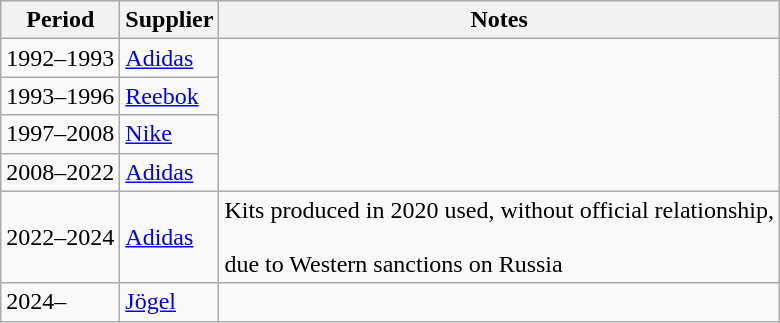<table class="wikitable">
<tr>
<th>Period</th>
<th>Supplier</th>
<th>Notes</th>
</tr>
<tr>
<td>1992–1993</td>
<td> <a href='#'>Adidas</a></td>
<td rowspan=4></td>
</tr>
<tr>
<td>1993–1996</td>
<td> <a href='#'>Reebok</a></td>
</tr>
<tr>
<td>1997–2008</td>
<td> <a href='#'>Nike</a></td>
</tr>
<tr>
<td>2008–2022</td>
<td> <a href='#'>Adidas</a></td>
</tr>
<tr>
<td>2022–2024</td>
<td> <a href='#'>Adidas</a></td>
<td>Kits produced in 2020 used, without official relationship,<br><br>due to Western sanctions on Russia</td>
</tr>
<tr>
<td>2024–</td>
<td> <a href='#'>Jögel</a></td>
<td></td>
</tr>
</table>
